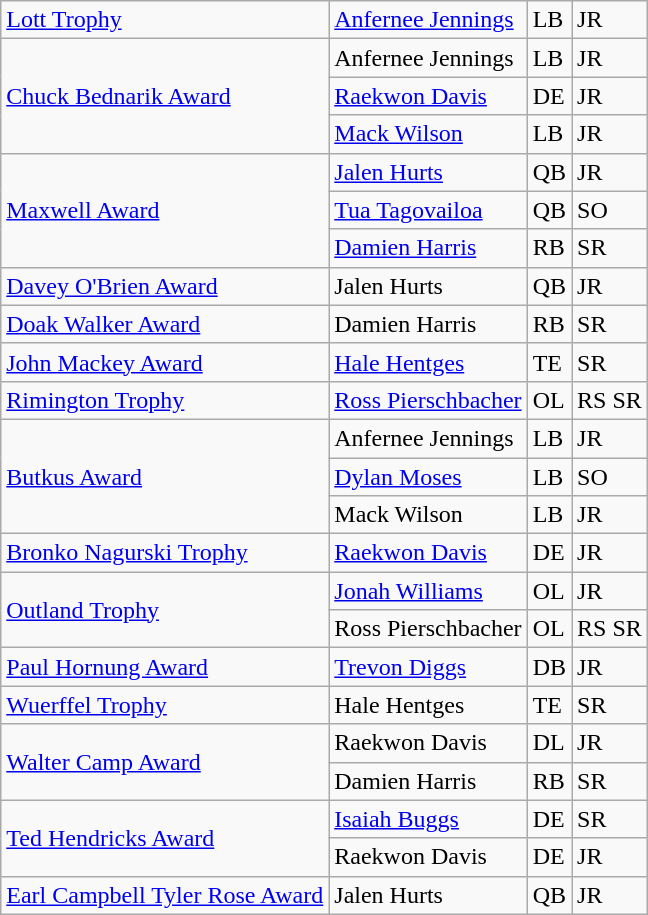<table class="wikitable">
<tr>
<td><a href='#'>Lott Trophy</a></td>
<td><a href='#'>Anfernee Jennings</a></td>
<td>LB</td>
<td>JR</td>
</tr>
<tr>
<td rowspan=3><a href='#'>Chuck Bednarik Award</a></td>
<td>Anfernee Jennings</td>
<td>LB</td>
<td>JR</td>
</tr>
<tr>
<td><a href='#'>Raekwon Davis</a></td>
<td>DE</td>
<td>JR</td>
</tr>
<tr>
<td><a href='#'>Mack Wilson</a></td>
<td>LB</td>
<td>JR</td>
</tr>
<tr>
<td rowspan=3><a href='#'>Maxwell Award</a></td>
<td><a href='#'>Jalen Hurts</a></td>
<td>QB</td>
<td>JR</td>
</tr>
<tr>
<td><a href='#'>Tua Tagovailoa</a></td>
<td>QB</td>
<td>SO</td>
</tr>
<tr>
<td><a href='#'>Damien Harris</a></td>
<td>RB</td>
<td>SR</td>
</tr>
<tr>
<td><a href='#'>Davey O'Brien Award</a></td>
<td>Jalen Hurts</td>
<td>QB</td>
<td>JR</td>
</tr>
<tr>
<td><a href='#'>Doak Walker Award</a></td>
<td>Damien Harris</td>
<td>RB</td>
<td>SR</td>
</tr>
<tr>
<td><a href='#'>John Mackey Award</a></td>
<td><a href='#'>Hale Hentges</a></td>
<td>TE</td>
<td>SR</td>
</tr>
<tr>
<td><a href='#'>Rimington Trophy</a></td>
<td><a href='#'>Ross Pierschbacher</a></td>
<td>OL</td>
<td>RS SR</td>
</tr>
<tr>
<td rowspan=3><a href='#'>Butkus Award</a></td>
<td>Anfernee Jennings</td>
<td>LB</td>
<td>JR</td>
</tr>
<tr>
<td><a href='#'>Dylan Moses</a></td>
<td>LB</td>
<td>SO</td>
</tr>
<tr>
<td>Mack Wilson</td>
<td>LB</td>
<td>JR</td>
</tr>
<tr>
<td><a href='#'>Bronko Nagurski Trophy</a></td>
<td><a href='#'>Raekwon Davis</a></td>
<td>DE</td>
<td>JR</td>
</tr>
<tr>
<td rowspan=2><a href='#'>Outland Trophy</a></td>
<td><a href='#'>Jonah Williams</a></td>
<td>OL</td>
<td>JR</td>
</tr>
<tr>
<td>Ross Pierschbacher</td>
<td>OL</td>
<td>RS SR</td>
</tr>
<tr>
<td><a href='#'>Paul Hornung Award</a></td>
<td><a href='#'>Trevon Diggs</a></td>
<td>DB</td>
<td>JR</td>
</tr>
<tr>
<td><a href='#'>Wuerffel Trophy</a></td>
<td>Hale Hentges</td>
<td>TE</td>
<td>SR</td>
</tr>
<tr>
<td rowspan=2><a href='#'>Walter Camp Award</a></td>
<td>Raekwon Davis</td>
<td>DL</td>
<td>JR</td>
</tr>
<tr>
<td>Damien Harris</td>
<td>RB</td>
<td>SR</td>
</tr>
<tr>
<td rowspan=2><a href='#'>Ted Hendricks Award</a></td>
<td><a href='#'>Isaiah Buggs</a></td>
<td>DE</td>
<td>SR</td>
</tr>
<tr>
<td>Raekwon Davis</td>
<td>DE</td>
<td>JR</td>
</tr>
<tr>
<td><a href='#'>Earl Campbell Tyler Rose Award</a></td>
<td>Jalen Hurts</td>
<td>QB</td>
<td>JR</td>
</tr>
</table>
